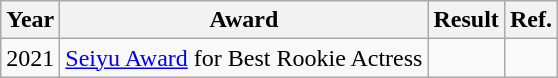<table class="wikitable sortable">
<tr>
<th>Year</th>
<th>Award</th>
<th>Result</th>
<th>Ref.</th>
</tr>
<tr>
<td>2021</td>
<td><a href='#'>Seiyu Award</a> for Best Rookie Actress</td>
<td></td>
<td></td>
</tr>
</table>
